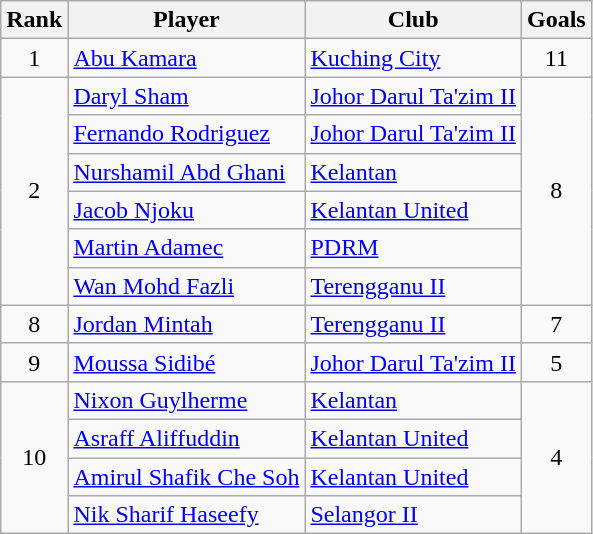<table class="wikitable" style="text-align:center">
<tr>
<th>Rank</th>
<th>Player</th>
<th>Club</th>
<th>Goals</th>
</tr>
<tr>
<td>1</td>
<td style="text-align:left;"> <a href='#'>Abu Kamara</a></td>
<td style="text-align:left;"><a href='#'> Kuching City</a></td>
<td>11</td>
</tr>
<tr>
<td rowspan=6>2</td>
<td style="text-align:left;"> <a href='#'>Daryl Sham</a></td>
<td style="text-align:left;"><a href='#'>Johor Darul Ta'zim II</a></td>
<td rowspan=6>8</td>
</tr>
<tr>
<td style="text-align:left;"> <a href='#'>Fernando Rodriguez</a></td>
<td style="text-align:left;"><a href='#'>Johor Darul Ta'zim II</a></td>
</tr>
<tr>
<td style="text-align:left;"> <a href='#'>Nurshamil Abd Ghani</a></td>
<td style="text-align:left;"><a href='#'> Kelantan</a></td>
</tr>
<tr>
<td style="text-align:left;"> <a href='#'>Jacob Njoku</a></td>
<td style="text-align:left;"><a href='#'> Kelantan United</a></td>
</tr>
<tr>
<td style="text-align:left;"> <a href='#'>Martin Adamec</a></td>
<td style="text-align:left;"><a href='#'> PDRM</a></td>
</tr>
<tr>
<td style="text-align:left;"> <a href='#'>Wan Mohd Fazli</a></td>
<td style="text-align:left;"><a href='#'> Terengganu II</a></td>
</tr>
<tr>
<td>8</td>
<td style="text-align:left;"> <a href='#'>Jordan Mintah</a></td>
<td style="text-align:left;"><a href='#'> Terengganu II</a></td>
<td>7</td>
</tr>
<tr>
<td>9</td>
<td style="text-align:left;"> <a href='#'>Moussa Sidibé</a></td>
<td style="text-align:left;"><a href='#'>Johor Darul Ta'zim II</a></td>
<td>5</td>
</tr>
<tr>
<td rowspan=4>10</td>
<td style="text-align:left;"> <a href='#'>Nixon Guylherme</a></td>
<td style="text-align:left;"><a href='#'> Kelantan</a></td>
<td rowspan=4>4</td>
</tr>
<tr>
<td style="text-align:left;"> <a href='#'>Asraff Aliffuddin</a></td>
<td style="text-align:left;"><a href='#'> Kelantan United</a></td>
</tr>
<tr>
<td style="text-align:left;"> <a href='#'>Amirul Shafik Che Soh</a></td>
<td style="text-align:left;"><a href='#'> Kelantan United</a></td>
</tr>
<tr>
<td style="text-align:left;"> <a href='#'>Nik Sharif Haseefy</a></td>
<td style="text-align:left;"><a href='#'> Selangor II</a></td>
</tr>
</table>
